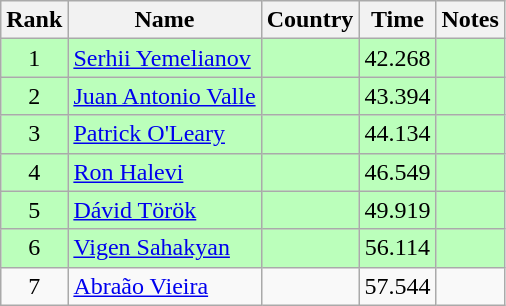<table class="wikitable" style="text-align:center">
<tr>
<th>Rank</th>
<th>Name</th>
<th>Country</th>
<th>Time</th>
<th>Notes</th>
</tr>
<tr bgcolor=bbffbb>
<td>1</td>
<td align="left"><a href='#'>Serhii Yemelianov</a></td>
<td align="left"></td>
<td>42.268</td>
<td></td>
</tr>
<tr bgcolor=bbffbb>
<td>2</td>
<td align="left"><a href='#'>Juan Antonio Valle</a></td>
<td align="left"></td>
<td>43.394</td>
<td></td>
</tr>
<tr bgcolor=bbffbb>
<td>3</td>
<td align="left"><a href='#'>Patrick O'Leary</a></td>
<td align="left"></td>
<td>44.134</td>
<td></td>
</tr>
<tr bgcolor=bbffbb>
<td>4</td>
<td align="left"><a href='#'>Ron Halevi</a></td>
<td align="left"></td>
<td>46.549</td>
<td></td>
</tr>
<tr bgcolor=bbffbb>
<td>5</td>
<td align="left"><a href='#'>Dávid Török</a></td>
<td align="left"></td>
<td>49.919</td>
<td></td>
</tr>
<tr bgcolor=bbffbb>
<td>6</td>
<td align="left"><a href='#'>Vigen Sahakyan</a></td>
<td align="left"></td>
<td>56.114</td>
<td></td>
</tr>
<tr>
<td>7</td>
<td align="left"><a href='#'>Abraão Vieira</a></td>
<td align="left"></td>
<td>57.544</td>
<td></td>
</tr>
</table>
